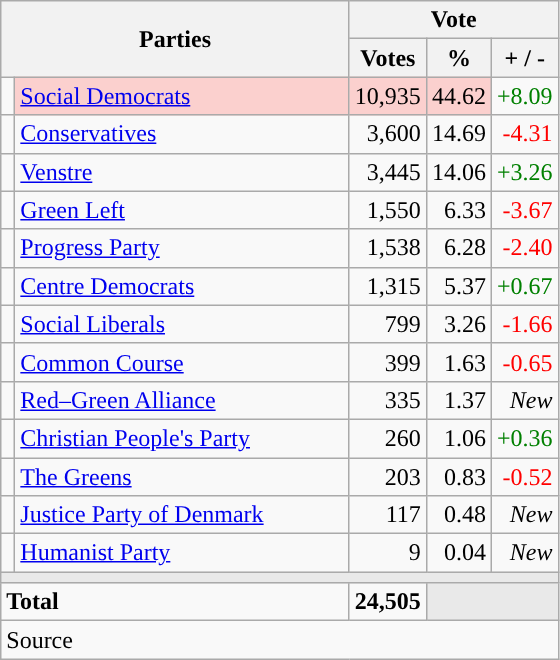<table class="wikitable" style="text-align:right;">
<tr>
<th style="text-align:centre;" rowspan="2" colspan="2" width="225">Parties</th>
<th colspan="3">Vote</th>
</tr>
<tr>
<th width="15">Votes</th>
<th width="15">%</th>
<th width="15">+ / -</th>
</tr>
<tr>
<td width="2" style="color:inherit;background:"></td>
<td bgcolor=#fbd0ce  align="left"><a href='#'>Social Democrats</a></td>
<td bgcolor=#fbd0ce>10,935</td>
<td bgcolor=#fbd0ce>44.62</td>
<td style=color:green;>+8.09</td>
</tr>
<tr>
<td width="2" style="color:inherit;background:"></td>
<td align="left"><a href='#'>Conservatives</a></td>
<td>3,600</td>
<td>14.69</td>
<td style=color:red;>-4.31</td>
</tr>
<tr>
<td width="2" style="color:inherit;background:"></td>
<td align="left"><a href='#'>Venstre</a></td>
<td>3,445</td>
<td>14.06</td>
<td style=color:green;>+3.26</td>
</tr>
<tr>
<td width="2" style="color:inherit;background:"></td>
<td align="left"><a href='#'>Green Left</a></td>
<td>1,550</td>
<td>6.33</td>
<td style=color:red;>-3.67</td>
</tr>
<tr>
<td width="2" style="color:inherit;background:"></td>
<td align="left"><a href='#'>Progress Party</a></td>
<td>1,538</td>
<td>6.28</td>
<td style=color:red;>-2.40</td>
</tr>
<tr>
<td width="2" style="color:inherit;background:"></td>
<td align="left"><a href='#'>Centre Democrats</a></td>
<td>1,315</td>
<td>5.37</td>
<td style=color:green;>+0.67</td>
</tr>
<tr>
<td width="2" style="color:inherit;background:"></td>
<td align="left"><a href='#'>Social Liberals</a></td>
<td>799</td>
<td>3.26</td>
<td style=color:red;>-1.66</td>
</tr>
<tr>
<td width="2" style="color:inherit;background:"></td>
<td align="left"><a href='#'>Common Course</a></td>
<td>399</td>
<td>1.63</td>
<td style=color:red;>-0.65</td>
</tr>
<tr>
<td width="2" style="color:inherit;background:"></td>
<td align="left"><a href='#'>Red–Green Alliance</a></td>
<td>335</td>
<td>1.37</td>
<td><em>New</em></td>
</tr>
<tr>
<td width="2" style="color:inherit;background:"></td>
<td align="left"><a href='#'>Christian People's Party</a></td>
<td>260</td>
<td>1.06</td>
<td style=color:green;>+0.36</td>
</tr>
<tr>
<td width="2" style="color:inherit;background:"></td>
<td align="left"><a href='#'>The Greens</a></td>
<td>203</td>
<td>0.83</td>
<td style=color:red;>-0.52</td>
</tr>
<tr>
<td width="2" style="color:inherit;background:"></td>
<td align="left"><a href='#'>Justice Party of Denmark</a></td>
<td>117</td>
<td>0.48</td>
<td><em>New</em></td>
</tr>
<tr>
<td width="2" style="color:inherit;background:"></td>
<td align="left"><a href='#'>Humanist Party</a></td>
<td>9</td>
<td>0.04</td>
<td><em>New</em></td>
</tr>
<tr>
<td colspan="7" bgcolor="#E9E9E9"></td>
</tr>
<tr>
<td align="left" colspan="2"><strong>Total</strong></td>
<td><strong>24,505</strong></td>
<td bgcolor="#E9E9E9" colspan="2"></td>
</tr>
<tr>
<td align="left" colspan="6">Source</td>
</tr>
</table>
